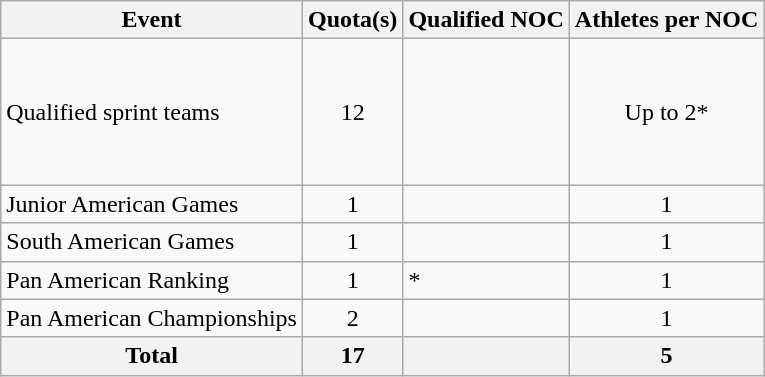<table class="wikitable">
<tr>
<th>Event</th>
<th>Quota(s)</th>
<th>Qualified NOC</th>
<th>Athletes per NOC</th>
</tr>
<tr>
<td>Qualified sprint teams</td>
<td style="text-align:center;">12</td>
<td><br><br><br><br><br></td>
<td align=center>Up to 2*</td>
</tr>
<tr>
<td>Junior American Games</td>
<td style="text-align:center;">1</td>
<td></td>
<td align=center>1</td>
</tr>
<tr>
<td>South American Games</td>
<td style="text-align:center;">1</td>
<td></td>
<td align=center>1</td>
</tr>
<tr>
<td>Pan American Ranking</td>
<td style="text-align:center;">1</td>
<td>*</td>
<td align=center>1</td>
</tr>
<tr>
<td>Pan American Championships</td>
<td style="text-align:center;">2</td>
<td><br></td>
<td align=center>1</td>
</tr>
<tr>
<th>Total</th>
<th>17</th>
<th></th>
<th>5</th>
</tr>
</table>
